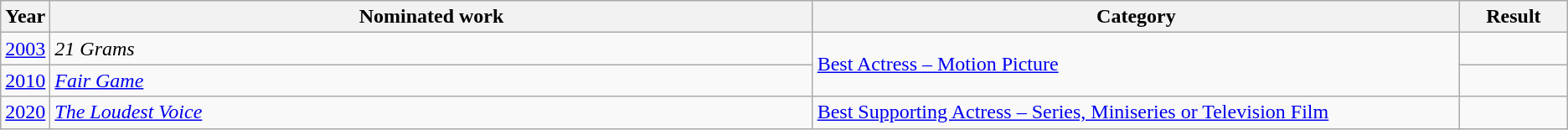<table class=wikitable>
<tr>
<th scope="col" style="width:1em;">Year</th>
<th scope="col" style="width:39em;">Nominated work</th>
<th scope="col" style="width:33em;">Category</th>
<th scope="col" style="width:5em;">Result</th>
</tr>
<tr>
<td><a href='#'>2003</a></td>
<td><em>21 Grams</em></td>
<td rowspan="2"><a href='#'>Best Actress – Motion Picture</a></td>
<td></td>
</tr>
<tr>
<td><a href='#'>2010</a></td>
<td><em><a href='#'>Fair Game</a></em></td>
<td></td>
</tr>
<tr>
<td><a href='#'>2020</a></td>
<td><em><a href='#'>The Loudest Voice</a></em></td>
<td><a href='#'>Best Supporting Actress – Series, Miniseries or Television Film</a></td>
<td></td>
</tr>
</table>
